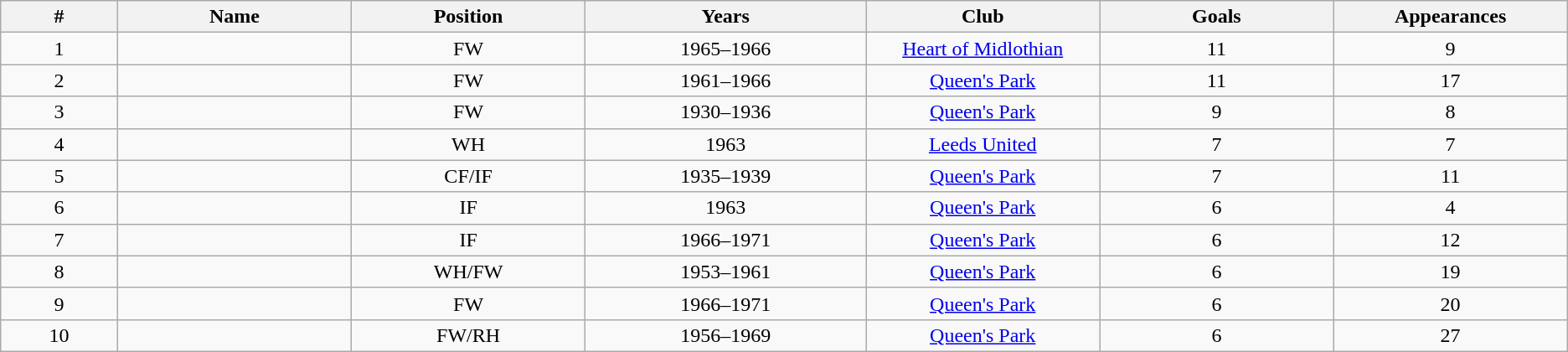<table class="sortable wikitable plainrowheaders" style="text-align: center;">
<tr>
<th scope="col" style="width:5%;">#</th>
<th scope="col" style="width:10%;">Name</th>
<th scope="col" style="width:10%;">Position</th>
<th scope="col" style="width:12%;">Years</th>
<th scope="col" style="width:10%;">Club</th>
<th scope="col" style="width:10%;">Goals</th>
<th scope="col" style="width:10%;">Appearances</th>
</tr>
<tr>
<td>1</td>
<td></td>
<td>FW</td>
<td>1965–1966</td>
<td><a href='#'>Heart of Midlothian</a></td>
<td>11</td>
<td>9</td>
</tr>
<tr>
<td>2</td>
<td></td>
<td>FW</td>
<td>1961–1966</td>
<td><a href='#'>Queen's Park</a></td>
<td>11</td>
<td>17</td>
</tr>
<tr>
<td>3</td>
<td></td>
<td>FW</td>
<td>1930–1936</td>
<td><a href='#'>Queen's Park</a></td>
<td>9</td>
<td>8</td>
</tr>
<tr>
<td>4</td>
<td></td>
<td>WH</td>
<td>1963</td>
<td><a href='#'>Leeds United</a></td>
<td>7</td>
<td>7</td>
</tr>
<tr>
<td>5</td>
<td></td>
<td>CF/IF</td>
<td>1935–1939</td>
<td><a href='#'>Queen's Park</a></td>
<td>7</td>
<td>11</td>
</tr>
<tr>
<td>6</td>
<td></td>
<td>IF</td>
<td>1963</td>
<td><a href='#'>Queen's Park</a></td>
<td>6</td>
<td>4</td>
</tr>
<tr>
<td>7</td>
<td></td>
<td>IF</td>
<td>1966–1971</td>
<td><a href='#'>Queen's Park</a></td>
<td>6</td>
<td>12</td>
</tr>
<tr>
<td>8</td>
<td></td>
<td>WH/FW</td>
<td>1953–1961</td>
<td><a href='#'>Queen's Park</a></td>
<td>6</td>
<td>19</td>
</tr>
<tr>
<td>9</td>
<td></td>
<td>FW</td>
<td>1966–1971</td>
<td><a href='#'>Queen's Park</a></td>
<td>6</td>
<td>20</td>
</tr>
<tr>
<td>10</td>
<td></td>
<td>FW/RH</td>
<td>1956–1969</td>
<td><a href='#'>Queen's Park</a></td>
<td>6</td>
<td>27</td>
</tr>
</table>
